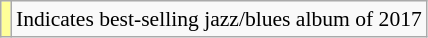<table class="wikitable" style="font-size:90%;">
<tr>
<td style="background-color:#FFFF99"></td>
<td>Indicates best-selling jazz/blues album of 2017</td>
</tr>
</table>
